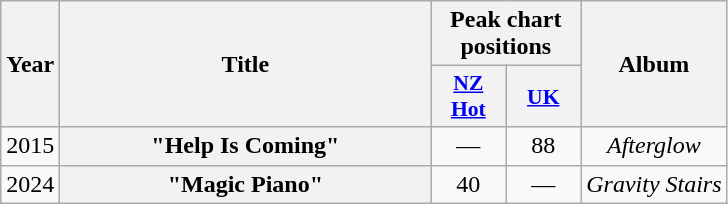<table class="wikitable plainrowheaders" style="text-align:center;">
<tr>
<th scope="col" rowspan="2">Year</th>
<th scope="col" rowspan="2" style="width:240px;">Title</th>
<th scope="col" colspan="2">Peak chart positions</th>
<th scope="col" rowspan="2">Album</th>
</tr>
<tr>
<th scope="col" style="width:3em;font-size:90%;"><a href='#'>NZ<br>Hot</a><br></th>
<th scope="col" style="width:3em;font-size:90%;"><a href='#'>UK</a><br></th>
</tr>
<tr>
<td>2015</td>
<th scope="row">"Help Is Coming"</th>
<td>—</td>
<td>88</td>
<td><em>Afterglow</em></td>
</tr>
<tr>
<td>2024</td>
<th scope="row">"Magic Piano"</th>
<td>40</td>
<td>—</td>
<td><em>Gravity Stairs</em></td>
</tr>
</table>
